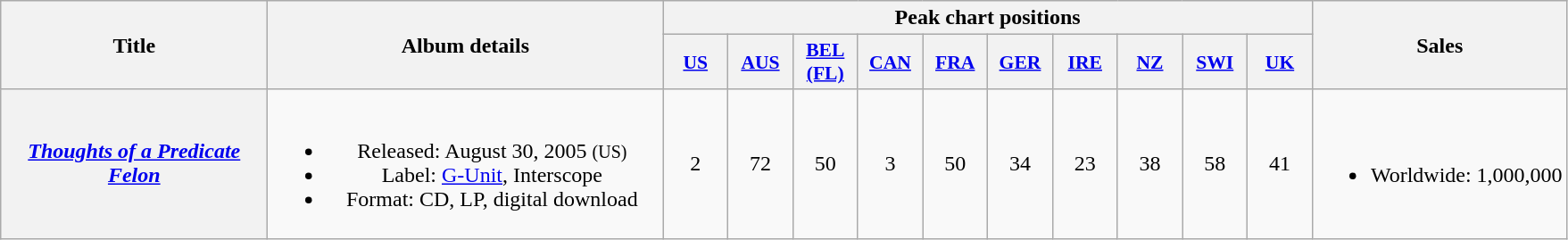<table class="wikitable plainrowheaders" style="text-align:center;">
<tr>
<th scope="col" rowspan="2" style="width:12em;">Title</th>
<th scope="col" rowspan="2" style="width:18em;">Album details</th>
<th scope="col" colspan="10">Peak chart positions</th>
<th scope="col" rowspan="2">Sales</th>
</tr>
<tr>
<th scope="col" style="width:2.9em;font-size:90%;"><a href='#'>US</a><br></th>
<th scope="col" style="width:2.9em;font-size:90%;"><a href='#'>AUS</a><br></th>
<th scope="col" style="width:2.9em;font-size:90%;"><a href='#'>BEL<br>(FL)</a><br></th>
<th scope="col" style="width:2.9em;font-size:90%;"><a href='#'>CAN</a><br></th>
<th scope="col" style="width:2.9em;font-size:90%;"><a href='#'>FRA</a><br></th>
<th scope="col" style="width:2.9em;font-size:90%;"><a href='#'>GER</a><br></th>
<th scope="col" style="width:2.9em;font-size:90%;"><a href='#'>IRE</a><br></th>
<th scope="col" style="width:2.9em;font-size:90%;"><a href='#'>NZ</a><br></th>
<th scope="col" style="width:2.9em;font-size:90%;"><a href='#'>SWI</a><br></th>
<th scope="col" style="width:2.9em;font-size:90%;"><a href='#'>UK</a><br></th>
</tr>
<tr>
<th scope="row"><em><a href='#'>Thoughts of a Predicate Felon</a></em></th>
<td><br><ul><li>Released: August 30, 2005 <small>(US)</small></li><li>Label: <a href='#'>G-Unit</a>, Interscope</li><li>Format: CD, LP, digital download</li></ul></td>
<td>2</td>
<td>72</td>
<td>50</td>
<td>3</td>
<td>50</td>
<td>34</td>
<td>23</td>
<td>38</td>
<td>58</td>
<td>41</td>
<td><br><ul><li>Worldwide: 1,000,000</li></ul></td>
</tr>
</table>
